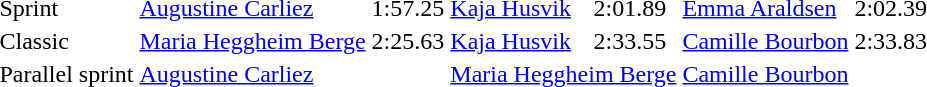<table>
<tr>
<td>Sprint</td>
<td> <a href='#'>Augustine Carliez</a></td>
<td>1:57.25</td>
<td> <a href='#'>Kaja Husvik</a></td>
<td>2:01.89</td>
<td> <a href='#'>Emma Araldsen</a></td>
<td>2:02.39</td>
</tr>
<tr>
<td>Classic</td>
<td> <a href='#'>Maria Heggheim Berge</a></td>
<td>2:25.63</td>
<td> <a href='#'>Kaja Husvik</a></td>
<td>2:33.55</td>
<td> <a href='#'>Camille Bourbon</a></td>
<td>2:33.83</td>
</tr>
<tr>
<td>Parallel sprint</td>
<td colspan="2"> <a href='#'>Augustine Carliez</a></td>
<td colspan="2"> <a href='#'>Maria Heggheim Berge</a></td>
<td colspan="2"> <a href='#'>Camille Bourbon</a></td>
</tr>
</table>
